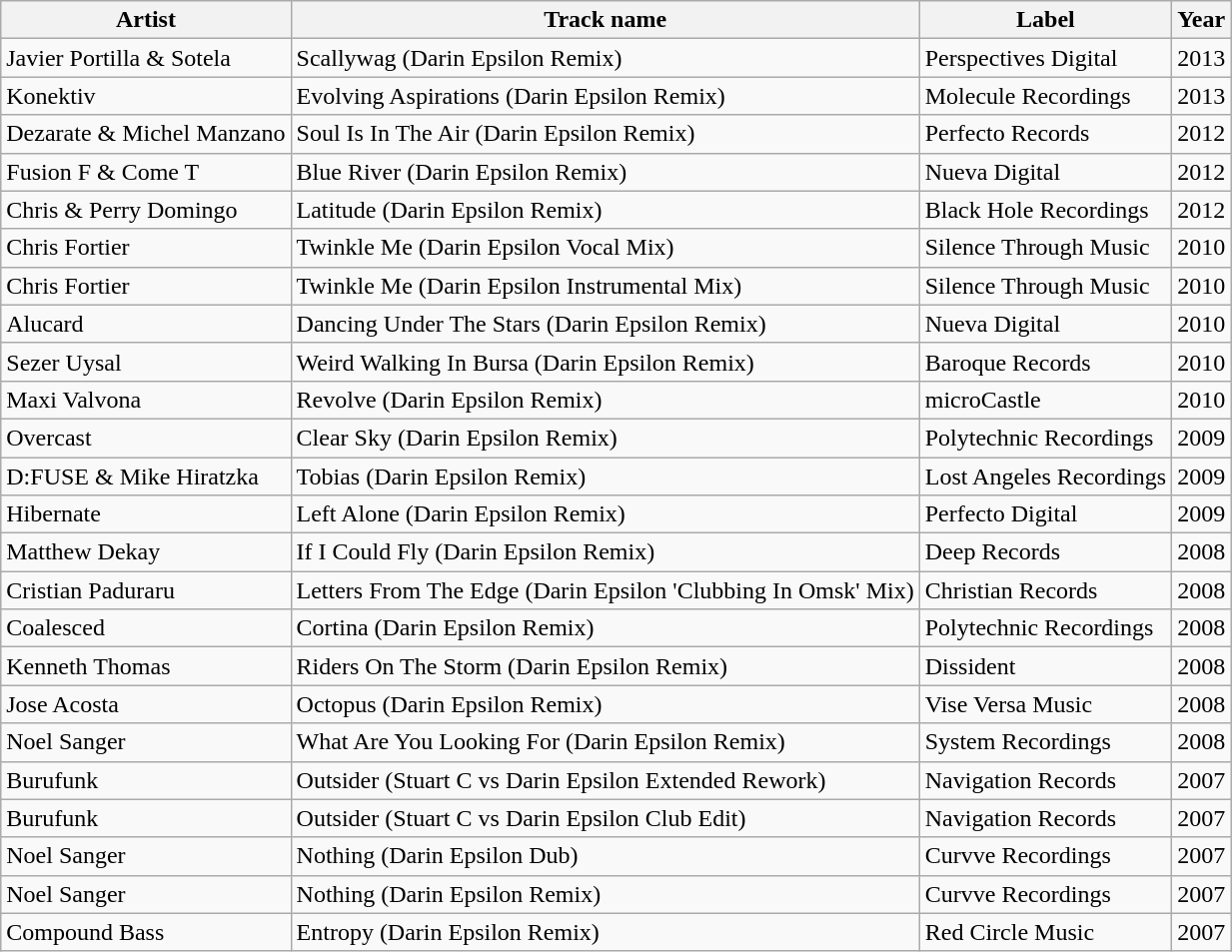<table class="wikitable">
<tr>
<th>Artist</th>
<th>Track name</th>
<th>Label</th>
<th>Year</th>
</tr>
<tr>
<td>Javier Portilla & Sotela</td>
<td>Scallywag (Darin Epsilon Remix)</td>
<td>Perspectives Digital</td>
<td>2013</td>
</tr>
<tr>
<td>Konektiv</td>
<td>Evolving Aspirations (Darin Epsilon Remix)</td>
<td>Molecule Recordings</td>
<td>2013</td>
</tr>
<tr>
<td>Dezarate & Michel Manzano</td>
<td>Soul Is In The Air (Darin Epsilon Remix)</td>
<td>Perfecto Records</td>
<td>2012</td>
</tr>
<tr>
<td>Fusion F & Come T</td>
<td>Blue River (Darin Epsilon Remix)</td>
<td>Nueva Digital</td>
<td>2012</td>
</tr>
<tr>
<td>Chris & Perry Domingo</td>
<td>Latitude (Darin Epsilon Remix)</td>
<td>Black Hole Recordings</td>
<td>2012</td>
</tr>
<tr>
<td>Chris Fortier</td>
<td>Twinkle Me (Darin Epsilon Vocal Mix)</td>
<td>Silence Through Music</td>
<td>2010</td>
</tr>
<tr>
<td>Chris Fortier</td>
<td>Twinkle Me (Darin Epsilon Instrumental Mix)</td>
<td>Silence Through Music</td>
<td>2010</td>
</tr>
<tr>
<td>Alucard</td>
<td>Dancing Under The Stars (Darin Epsilon Remix)</td>
<td>Nueva Digital</td>
<td>2010</td>
</tr>
<tr>
<td>Sezer Uysal</td>
<td>Weird Walking In Bursa (Darin Epsilon Remix)</td>
<td>Baroque Records</td>
<td>2010</td>
</tr>
<tr>
<td>Maxi Valvona</td>
<td>Revolve (Darin Epsilon Remix)</td>
<td>microCastle</td>
<td>2010</td>
</tr>
<tr>
<td>Overcast</td>
<td>Clear Sky (Darin Epsilon Remix)</td>
<td>Polytechnic Recordings</td>
<td>2009</td>
</tr>
<tr>
<td>D:FUSE & Mike Hiratzka</td>
<td>Tobias (Darin Epsilon Remix)</td>
<td>Lost Angeles Recordings</td>
<td>2009</td>
</tr>
<tr>
<td>Hibernate</td>
<td>Left Alone (Darin Epsilon Remix)</td>
<td>Perfecto Digital</td>
<td>2009</td>
</tr>
<tr>
<td>Matthew Dekay</td>
<td>If I Could Fly (Darin Epsilon Remix)</td>
<td>Deep Records</td>
<td>2008</td>
</tr>
<tr>
<td>Cristian Paduraru</td>
<td>Letters From The Edge (Darin Epsilon 'Clubbing In Omsk' Mix)</td>
<td>Christian Records</td>
<td>2008</td>
</tr>
<tr>
<td>Coalesced</td>
<td>Cortina (Darin Epsilon Remix)</td>
<td>Polytechnic Recordings</td>
<td>2008</td>
</tr>
<tr>
<td>Kenneth Thomas</td>
<td>Riders On The Storm (Darin Epsilon Remix)</td>
<td>Dissident</td>
<td>2008</td>
</tr>
<tr>
<td>Jose Acosta</td>
<td>Octopus (Darin Epsilon Remix)</td>
<td>Vise Versa Music</td>
<td>2008</td>
</tr>
<tr>
<td>Noel Sanger</td>
<td>What Are You Looking For (Darin Epsilon Remix)</td>
<td>System Recordings</td>
<td>2008</td>
</tr>
<tr>
<td>Burufunk</td>
<td>Outsider (Stuart C vs Darin Epsilon Extended Rework)</td>
<td>Navigation Records</td>
<td>2007</td>
</tr>
<tr>
<td>Burufunk</td>
<td>Outsider (Stuart C vs Darin Epsilon Club Edit)</td>
<td>Navigation Records</td>
<td>2007</td>
</tr>
<tr>
<td>Noel Sanger</td>
<td>Nothing (Darin Epsilon Dub)</td>
<td>Curvve Recordings</td>
<td>2007</td>
</tr>
<tr>
<td>Noel Sanger</td>
<td>Nothing (Darin Epsilon Remix)</td>
<td>Curvve Recordings</td>
<td>2007</td>
</tr>
<tr>
<td>Compound Bass</td>
<td>Entropy (Darin Epsilon Remix)</td>
<td>Red Circle Music</td>
<td>2007</td>
</tr>
</table>
